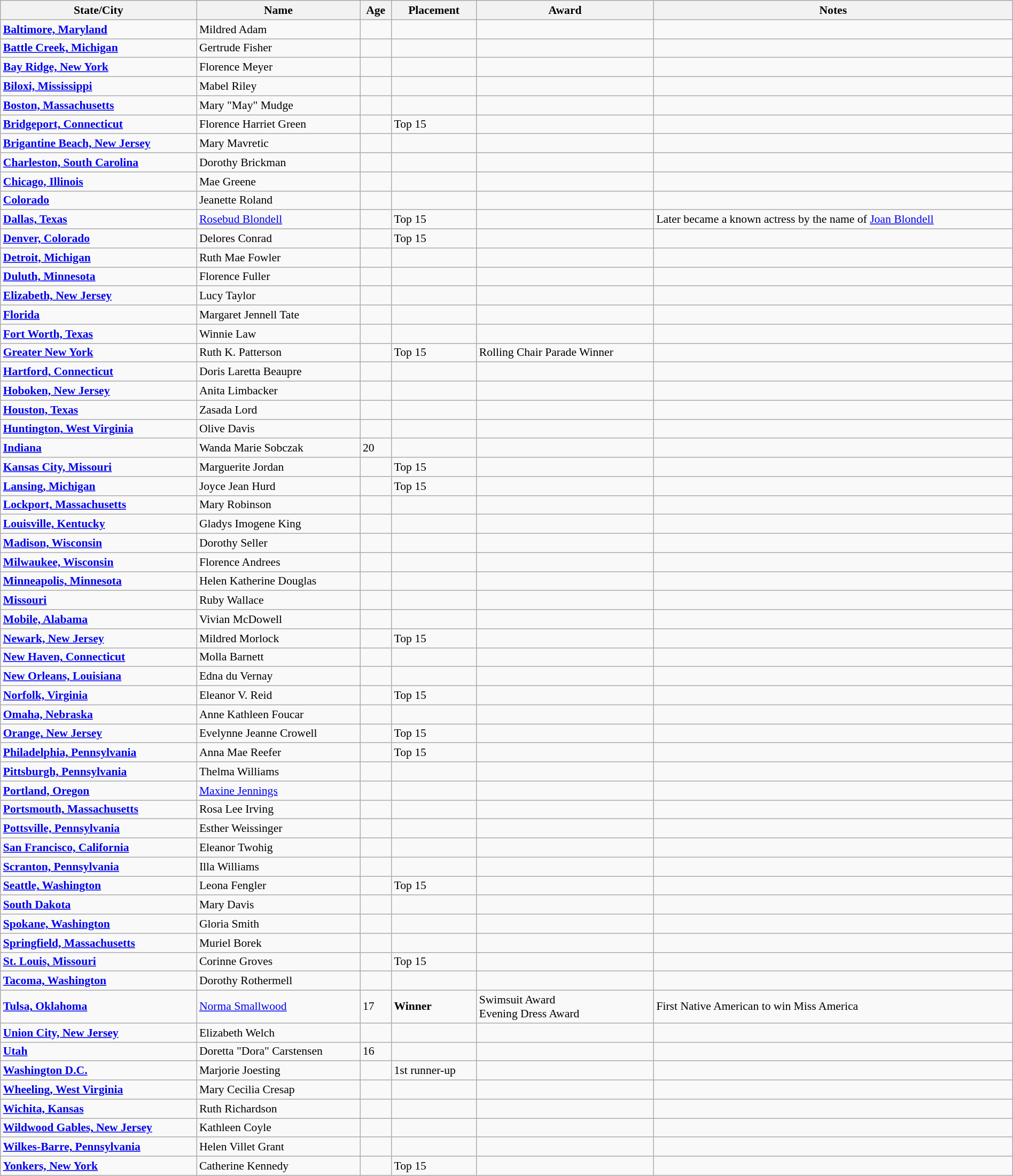<table class="wikitable" style="width:100%; font-size:90%;">
<tr>
<th>State/City</th>
<th>Name</th>
<th>Age</th>
<th>Placement</th>
<th>Award</th>
<th>Notes</th>
</tr>
<tr>
<td> <strong><a href='#'>Baltimore, Maryland</a></strong></td>
<td>Mildred Adam</td>
<td></td>
<td></td>
<td></td>
<td></td>
</tr>
<tr>
<td><strong><a href='#'>Battle Creek, Michigan</a></strong></td>
<td>Gertrude Fisher</td>
<td></td>
<td></td>
<td></td>
<td></td>
</tr>
<tr>
<td><strong><a href='#'>Bay Ridge, New York</a></strong></td>
<td>Florence Meyer</td>
<td></td>
<td></td>
<td></td>
<td></td>
</tr>
<tr>
<td><strong><a href='#'>Biloxi, Mississippi</a></strong></td>
<td>Mabel Riley</td>
<td></td>
<td></td>
<td></td>
<td></td>
</tr>
<tr>
<td> <strong><a href='#'>Boston, Massachusetts</a></strong></td>
<td>Mary "May" Mudge</td>
<td></td>
<td></td>
<td></td>
<td></td>
</tr>
<tr>
<td><strong><a href='#'>Bridgeport, Connecticut</a></strong></td>
<td>Florence Harriet Green</td>
<td></td>
<td>Top 15</td>
<td></td>
<td></td>
</tr>
<tr>
<td><strong><a href='#'>Brigantine Beach, New Jersey</a></strong></td>
<td>Mary Mavretic</td>
<td></td>
<td></td>
<td></td>
<td></td>
</tr>
<tr>
<td><strong><a href='#'>Charleston, South Carolina</a></strong></td>
<td>Dorothy Brickman</td>
<td></td>
<td></td>
<td></td>
<td></td>
</tr>
<tr>
<td> <strong><a href='#'>Chicago, Illinois</a></strong></td>
<td>Mae Greene</td>
<td></td>
<td></td>
<td></td>
<td></td>
</tr>
<tr>
<td> <strong><a href='#'>Colorado</a></strong></td>
<td>Jeanette Roland</td>
<td></td>
<td></td>
<td></td>
<td></td>
</tr>
<tr>
<td> <strong><a href='#'>Dallas, Texas</a></strong></td>
<td><a href='#'>Rosebud Blondell</a></td>
<td></td>
<td>Top 15</td>
<td></td>
<td>Later became a known actress by the name of <a href='#'>Joan Blondell</a></td>
</tr>
<tr>
<td><strong><a href='#'>Denver, Colorado</a></strong></td>
<td>Delores Conrad</td>
<td></td>
<td>Top 15</td>
<td></td>
<td></td>
</tr>
<tr>
<td><strong><a href='#'>Detroit, Michigan</a></strong></td>
<td>Ruth Mae Fowler</td>
<td></td>
<td></td>
<td></td>
<td></td>
</tr>
<tr>
<td><strong><a href='#'>Duluth, Minnesota</a></strong></td>
<td>Florence Fuller</td>
<td></td>
<td></td>
<td></td>
<td></td>
</tr>
<tr>
<td><strong><a href='#'>Elizabeth, New Jersey</a></strong></td>
<td>Lucy Taylor</td>
<td></td>
<td></td>
<td></td>
<td></td>
</tr>
<tr>
<td> <strong><a href='#'>Florida</a></strong></td>
<td>Margaret Jennell Tate</td>
<td></td>
<td></td>
<td></td>
<td></td>
</tr>
<tr>
<td><strong><a href='#'>Fort Worth, Texas</a></strong></td>
<td>Winnie Law</td>
<td></td>
<td></td>
<td></td>
<td></td>
</tr>
<tr>
<td><strong><a href='#'>Greater New York</a></strong></td>
<td>Ruth K. Patterson</td>
<td></td>
<td>Top 15</td>
<td>Rolling Chair Parade Winner</td>
<td></td>
</tr>
<tr>
<td> <strong><a href='#'>Hartford, Connecticut</a></strong></td>
<td>Doris Laretta Beaupre</td>
<td></td>
<td></td>
<td></td>
<td></td>
</tr>
<tr>
<td><strong><a href='#'>Hoboken, New Jersey</a></strong></td>
<td>Anita Limbacker</td>
<td></td>
<td></td>
<td></td>
<td></td>
</tr>
<tr>
<td> <strong><a href='#'>Houston, Texas</a></strong></td>
<td>Zasada Lord</td>
<td></td>
<td></td>
<td></td>
<td></td>
</tr>
<tr>
<td><strong><a href='#'>Huntington, West Virginia</a></strong></td>
<td>Olive Davis</td>
<td></td>
<td></td>
<td></td>
<td></td>
</tr>
<tr>
<td> <strong><a href='#'>Indiana</a></strong></td>
<td>Wanda Marie Sobczak</td>
<td>20</td>
<td></td>
<td></td>
<td></td>
</tr>
<tr>
<td><strong><a href='#'>Kansas City, Missouri</a></strong></td>
<td>Marguerite Jordan</td>
<td></td>
<td>Top 15</td>
<td></td>
<td></td>
</tr>
<tr>
<td><strong><a href='#'>Lansing, Michigan</a></strong></td>
<td>Joyce Jean Hurd</td>
<td></td>
<td>Top 15</td>
<td></td>
<td></td>
</tr>
<tr>
<td><strong><a href='#'>Lockport, Massachusetts</a></strong></td>
<td>Mary Robinson</td>
<td></td>
<td></td>
<td></td>
<td></td>
</tr>
<tr>
<td><strong><a href='#'>Louisville, Kentucky</a></strong></td>
<td>Gladys Imogene King</td>
<td></td>
<td></td>
<td></td>
<td></td>
</tr>
<tr>
<td><strong><a href='#'>Madison, Wisconsin</a></strong></td>
<td>Dorothy Seller</td>
<td></td>
<td></td>
<td></td>
<td></td>
</tr>
<tr>
<td><strong><a href='#'>Milwaukee, Wisconsin</a></strong></td>
<td>Florence Andrees</td>
<td></td>
<td></td>
<td></td>
<td></td>
</tr>
<tr>
<td> <strong><a href='#'>Minneapolis, Minnesota</a></strong></td>
<td>Helen Katherine Douglas</td>
<td></td>
<td></td>
<td></td>
<td></td>
</tr>
<tr>
<td> <strong><a href='#'>Missouri</a></strong></td>
<td>Ruby Wallace</td>
<td></td>
<td></td>
<td></td>
<td></td>
</tr>
<tr>
<td><strong><a href='#'>Mobile, Alabama</a></strong></td>
<td>Vivian McDowell</td>
<td></td>
<td></td>
<td></td>
<td></td>
</tr>
<tr>
<td><strong><a href='#'>Newark, New Jersey</a></strong></td>
<td>Mildred Morlock</td>
<td></td>
<td>Top 15</td>
<td></td>
<td></td>
</tr>
<tr>
<td><strong><a href='#'>New Haven, Connecticut</a></strong></td>
<td>Molla Barnett</td>
<td></td>
<td></td>
<td></td>
<td></td>
</tr>
<tr>
<td> <strong><a href='#'>New Orleans, Louisiana</a></strong></td>
<td>Edna du Vernay</td>
<td></td>
<td></td>
<td></td>
<td></td>
</tr>
<tr>
<td><strong><a href='#'>Norfolk, Virginia</a></strong></td>
<td>Eleanor V. Reid</td>
<td></td>
<td>Top 15</td>
<td></td>
<td></td>
</tr>
<tr>
<td><strong><a href='#'>Omaha, Nebraska</a></strong></td>
<td>Anne Kathleen Foucar</td>
<td></td>
<td></td>
<td></td>
<td></td>
</tr>
<tr>
<td><strong><a href='#'>Orange, New Jersey</a></strong></td>
<td>Evelynne Jeanne Crowell</td>
<td></td>
<td>Top 15</td>
<td></td>
<td></td>
</tr>
<tr>
<td> <strong><a href='#'>Philadelphia, Pennsylvania</a></strong></td>
<td>Anna Mae Reefer</td>
<td></td>
<td>Top 15</td>
<td></td>
<td></td>
</tr>
<tr>
<td><strong><a href='#'>Pittsburgh, Pennsylvania</a></strong></td>
<td>Thelma Williams</td>
<td></td>
<td></td>
<td></td>
<td></td>
</tr>
<tr>
<td><strong><a href='#'>Portland, Oregon</a></strong></td>
<td><a href='#'>Maxine Jennings</a></td>
<td></td>
<td></td>
<td></td>
<td></td>
</tr>
<tr>
<td><strong><a href='#'>Portsmouth, Massachusetts</a></strong></td>
<td>Rosa Lee Irving</td>
<td></td>
<td></td>
<td></td>
<td></td>
</tr>
<tr>
<td><strong><a href='#'>Pottsville, Pennsylvania</a></strong></td>
<td>Esther Weissinger</td>
<td></td>
<td></td>
<td></td>
<td></td>
</tr>
<tr>
<td> <strong><a href='#'>San Francisco, California</a></strong></td>
<td>Eleanor Twohig</td>
<td></td>
<td></td>
<td></td>
<td></td>
</tr>
<tr>
<td><strong><a href='#'>Scranton, Pennsylvania</a></strong></td>
<td>Illa Williams</td>
<td></td>
<td></td>
<td></td>
<td></td>
</tr>
<tr>
<td><strong><a href='#'>Seattle, Washington</a></strong></td>
<td>Leona Fengler</td>
<td></td>
<td>Top 15</td>
<td></td>
<td></td>
</tr>
<tr>
<td> <strong><a href='#'>South Dakota</a></strong></td>
<td>Mary Davis</td>
<td></td>
<td></td>
<td></td>
<td></td>
</tr>
<tr>
<td> <strong><a href='#'>Spokane, Washington</a></strong></td>
<td>Gloria Smith</td>
<td></td>
<td></td>
<td></td>
<td></td>
</tr>
<tr>
<td><strong><a href='#'>Springfield, Massachusetts</a></strong></td>
<td>Muriel Borek</td>
<td></td>
<td></td>
<td></td>
<td></td>
</tr>
<tr>
<td> <strong><a href='#'>St. Louis, Missouri</a></strong></td>
<td>Corinne Groves</td>
<td></td>
<td>Top 15</td>
<td></td>
<td></td>
</tr>
<tr>
<td><strong><a href='#'>Tacoma, Washington</a></strong></td>
<td>Dorothy Rothermell</td>
<td></td>
<td></td>
<td></td>
<td></td>
</tr>
<tr>
<td> <strong><a href='#'>Tulsa, Oklahoma</a></strong></td>
<td><a href='#'>Norma Smallwood</a></td>
<td>17</td>
<td><strong>Winner</strong></td>
<td>Swimsuit Award<br>Evening Dress Award</td>
<td>First Native American to win Miss America</td>
</tr>
<tr>
<td><strong><a href='#'>Union City, New Jersey</a></strong></td>
<td>Elizabeth Welch</td>
<td></td>
<td></td>
<td></td>
<td></td>
</tr>
<tr>
<td> <strong><a href='#'>Utah</a></strong></td>
<td>Doretta "Dora" Carstensen</td>
<td>16</td>
<td></td>
<td></td>
<td></td>
</tr>
<tr>
<td> <strong><a href='#'>Washington D.C.</a></strong></td>
<td>Marjorie Joesting</td>
<td></td>
<td>1st runner-up</td>
<td></td>
<td></td>
</tr>
<tr>
<td><strong><a href='#'>Wheeling, West Virginia</a></strong></td>
<td>Mary Cecilia Cresap</td>
<td></td>
<td></td>
<td></td>
<td></td>
</tr>
<tr>
<td><strong><a href='#'>Wichita, Kansas</a></strong></td>
<td>Ruth Richardson</td>
<td></td>
<td></td>
<td></td>
<td></td>
</tr>
<tr>
<td><strong><a href='#'>Wildwood Gables, New Jersey</a></strong></td>
<td>Kathleen Coyle</td>
<td></td>
<td></td>
<td></td>
<td></td>
</tr>
<tr>
<td><strong><a href='#'>Wilkes-Barre, Pennsylvania</a></strong></td>
<td>Helen Villet Grant</td>
<td></td>
<td></td>
<td></td>
<td></td>
</tr>
<tr>
<td><strong><a href='#'>Yonkers, New York</a></strong></td>
<td>Catherine Kennedy</td>
<td></td>
<td>Top 15</td>
<td></td>
<td></td>
</tr>
</table>
